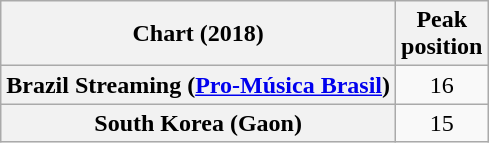<table class="wikitable plainrowheaders" style="text-align:center">
<tr>
<th scope="col">Chart (2018)</th>
<th scope="col">Peak<br>position</th>
</tr>
<tr>
<th scope="row">Brazil Streaming (<a href='#'>Pro-Música Brasil</a>)</th>
<td>16</td>
</tr>
<tr>
<th scope="row">South Korea (Gaon)</th>
<td>15</td>
</tr>
</table>
